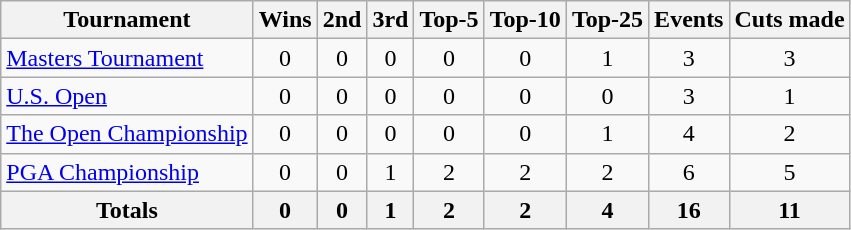<table class=wikitable style=text-align:center>
<tr>
<th>Tournament</th>
<th>Wins</th>
<th>2nd</th>
<th>3rd</th>
<th>Top-5</th>
<th>Top-10</th>
<th>Top-25</th>
<th>Events</th>
<th>Cuts made</th>
</tr>
<tr>
<td align=left><a href='#'>Masters Tournament</a></td>
<td>0</td>
<td>0</td>
<td>0</td>
<td>0</td>
<td>0</td>
<td>1</td>
<td>3</td>
<td>3</td>
</tr>
<tr>
<td align=left><a href='#'>U.S. Open</a></td>
<td>0</td>
<td>0</td>
<td>0</td>
<td>0</td>
<td>0</td>
<td>0</td>
<td>3</td>
<td>1</td>
</tr>
<tr>
<td align=left><a href='#'>The Open Championship</a></td>
<td>0</td>
<td>0</td>
<td>0</td>
<td>0</td>
<td>0</td>
<td>1</td>
<td>4</td>
<td>2</td>
</tr>
<tr>
<td align=left><a href='#'>PGA Championship</a></td>
<td>0</td>
<td>0</td>
<td>1</td>
<td>2</td>
<td>2</td>
<td>2</td>
<td>6</td>
<td>5</td>
</tr>
<tr>
<th>Totals</th>
<th>0</th>
<th>0</th>
<th>1</th>
<th>2</th>
<th>2</th>
<th>4</th>
<th>16</th>
<th>11</th>
</tr>
</table>
